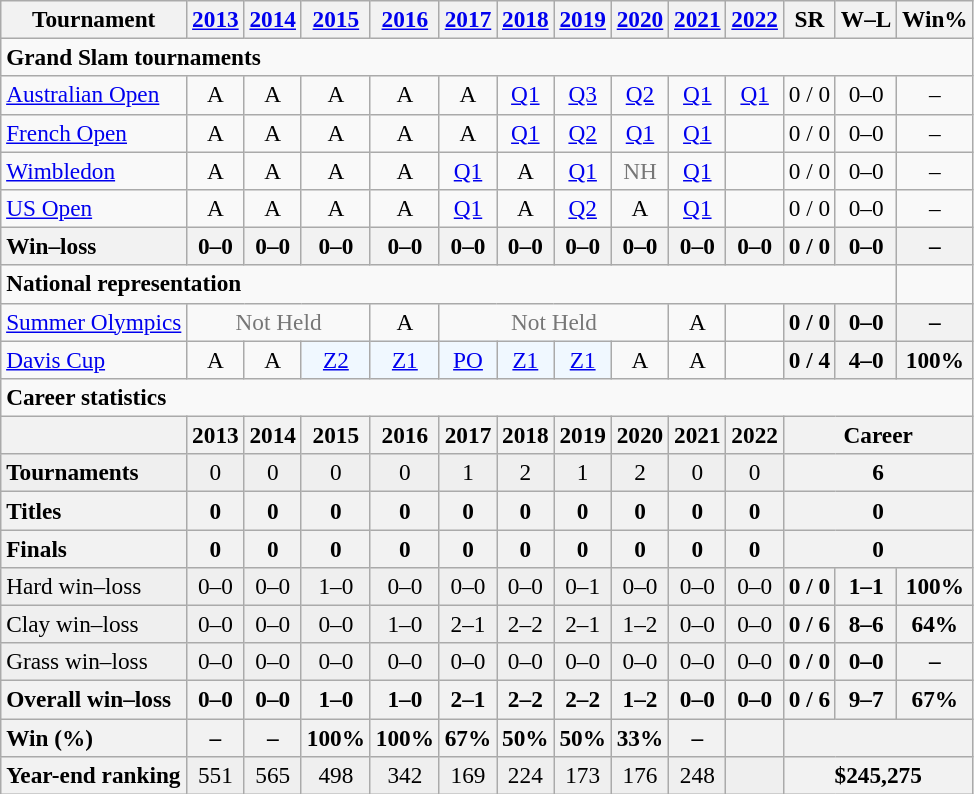<table class=wikitable style=text-align:center;font-size:97%>
<tr>
<th>Tournament</th>
<th><a href='#'>2013</a></th>
<th><a href='#'>2014</a></th>
<th><a href='#'>2015</a></th>
<th><a href='#'>2016</a></th>
<th><a href='#'>2017</a></th>
<th><a href='#'>2018</a></th>
<th><a href='#'>2019</a></th>
<th><a href='#'>2020</a></th>
<th><a href='#'>2021</a></th>
<th><a href='#'>2022</a></th>
<th>SR</th>
<th>W–L</th>
<th>Win%</th>
</tr>
<tr>
<td colspan="14" align="left"><strong>Grand Slam tournaments</strong></td>
</tr>
<tr>
<td align=left><a href='#'>Australian Open</a></td>
<td>A</td>
<td>A</td>
<td>A</td>
<td>A</td>
<td>A</td>
<td><a href='#'>Q1</a></td>
<td><a href='#'>Q3</a></td>
<td><a href='#'>Q2</a></td>
<td><a href='#'>Q1</a></td>
<td><a href='#'>Q1</a></td>
<td>0 / 0</td>
<td>0–0</td>
<td>–</td>
</tr>
<tr>
<td align=left><a href='#'>French Open</a></td>
<td>A</td>
<td>A</td>
<td>A</td>
<td>A</td>
<td>A</td>
<td><a href='#'>Q1</a></td>
<td><a href='#'>Q2</a></td>
<td><a href='#'>Q1</a></td>
<td><a href='#'>Q1</a></td>
<td></td>
<td>0 / 0</td>
<td>0–0</td>
<td>–</td>
</tr>
<tr>
<td align=left><a href='#'>Wimbledon</a></td>
<td>A</td>
<td>A</td>
<td>A</td>
<td>A</td>
<td><a href='#'>Q1</a></td>
<td>A</td>
<td><a href='#'>Q1</a></td>
<td style=color:#767676>NH</td>
<td><a href='#'>Q1</a></td>
<td></td>
<td>0 / 0</td>
<td>0–0</td>
<td>–</td>
</tr>
<tr>
<td align=left><a href='#'>US Open</a></td>
<td>A</td>
<td>A</td>
<td>A</td>
<td>A</td>
<td><a href='#'>Q1</a></td>
<td>A</td>
<td><a href='#'>Q2</a></td>
<td>A</td>
<td><a href='#'>Q1</a></td>
<td></td>
<td>0 / 0</td>
<td>0–0</td>
<td>–</td>
</tr>
<tr>
<th style=text-align:left>Win–loss</th>
<th>0–0</th>
<th>0–0</th>
<th>0–0</th>
<th>0–0</th>
<th>0–0</th>
<th>0–0</th>
<th>0–0</th>
<th>0–0</th>
<th>0–0</th>
<th>0–0</th>
<th>0 / 0</th>
<th>0–0</th>
<th>–</th>
</tr>
<tr>
<td colspan="13" style="text-align:left"><strong>National representation</strong></td>
</tr>
<tr>
<td align=left><a href='#'>Summer Olympics</a></td>
<td colspan=3 style=color:#767676>Not Held</td>
<td>A</td>
<td colspan=4 style=color:#767676>Not Held</td>
<td>A</td>
<td></td>
<th>0 / 0</th>
<th>0–0</th>
<th>–</th>
</tr>
<tr>
<td align=left><a href='#'>Davis Cup</a></td>
<td>A</td>
<td>A</td>
<td bgcolor=f0f8ff><a href='#'>Z2</a></td>
<td bgcolor=f0f8ff><a href='#'>Z1</a></td>
<td bgcolor=f0f8ff><a href='#'>PO</a></td>
<td bgcolor=f0f8ff><a href='#'>Z1</a></td>
<td bgcolor=f0f8ff><a href='#'>Z1</a></td>
<td>A</td>
<td>A</td>
<td></td>
<th>0 / 4</th>
<th>4–0</th>
<th>100%</th>
</tr>
<tr>
<td colspan="14" style="text-align:left"><strong>Career statistics</strong></td>
</tr>
<tr>
<th></th>
<th>2013</th>
<th>2014</th>
<th>2015</th>
<th>2016</th>
<th>2017</th>
<th>2018</th>
<th>2019</th>
<th>2020</th>
<th>2021</th>
<th>2022</th>
<th colspan="3">Career</th>
</tr>
<tr style=background:#efefef>
<td align=left><strong>Tournaments</strong></td>
<td>0</td>
<td>0</td>
<td>0</td>
<td>0</td>
<td>1</td>
<td>2</td>
<td>1</td>
<td>2</td>
<td>0</td>
<td>0</td>
<th colspan=3>6</th>
</tr>
<tr>
<th style=text-align:left>Titles</th>
<th>0</th>
<th>0</th>
<th>0</th>
<th>0</th>
<th>0</th>
<th>0</th>
<th>0</th>
<th>0</th>
<th>0</th>
<th>0</th>
<th colspan=3>0</th>
</tr>
<tr>
<th style=text-align:left>Finals</th>
<th>0</th>
<th>0</th>
<th>0</th>
<th>0</th>
<th>0</th>
<th>0</th>
<th>0</th>
<th>0</th>
<th>0</th>
<th>0</th>
<th colspan=3>0</th>
</tr>
<tr style=background:#efefef>
<td align=left>Hard win–loss</td>
<td>0–0</td>
<td>0–0</td>
<td>1–0</td>
<td>0–0</td>
<td>0–0</td>
<td>0–0</td>
<td>0–1</td>
<td>0–0</td>
<td>0–0</td>
<td>0–0</td>
<th>0 / 0</th>
<th>1–1</th>
<th>100%</th>
</tr>
<tr style=background:#efefef>
<td align=left>Clay win–loss</td>
<td>0–0</td>
<td>0–0</td>
<td>0–0</td>
<td>1–0</td>
<td>2–1</td>
<td>2–2</td>
<td>2–1</td>
<td>1–2</td>
<td>0–0</td>
<td>0–0</td>
<th>0 / 6</th>
<th>8–6</th>
<th>64%</th>
</tr>
<tr style=background:#efefef>
<td align=left>Grass win–loss</td>
<td>0–0</td>
<td>0–0</td>
<td>0–0</td>
<td>0–0</td>
<td>0–0</td>
<td>0–0</td>
<td>0–0</td>
<td>0–0</td>
<td>0–0</td>
<td>0–0</td>
<th>0 / 0</th>
<th>0–0</th>
<th>–</th>
</tr>
<tr>
<th style=text-align:left>Overall win–loss</th>
<th>0–0</th>
<th>0–0</th>
<th>1–0</th>
<th>1–0</th>
<th>2–1</th>
<th>2–2</th>
<th>2–2</th>
<th>1–2</th>
<th>0–0</th>
<th>0–0</th>
<th>0 / 6</th>
<th>9–7</th>
<th>67%</th>
</tr>
<tr>
<th style=text-align:left>Win (%)</th>
<th>–</th>
<th>–</th>
<th>100%</th>
<th>100%</th>
<th>67%</th>
<th>50%</th>
<th>50%</th>
<th>33%</th>
<th>–</th>
<th></th>
<th colspan=3></th>
</tr>
<tr style=background:#efefef>
<th style=text-align:left>Year-end ranking</th>
<td>551</td>
<td>565</td>
<td>498</td>
<td>342</td>
<td>169</td>
<td>224</td>
<td>173</td>
<td>176</td>
<td>248</td>
<td></td>
<th colspan=3>$245,275</th>
</tr>
</table>
